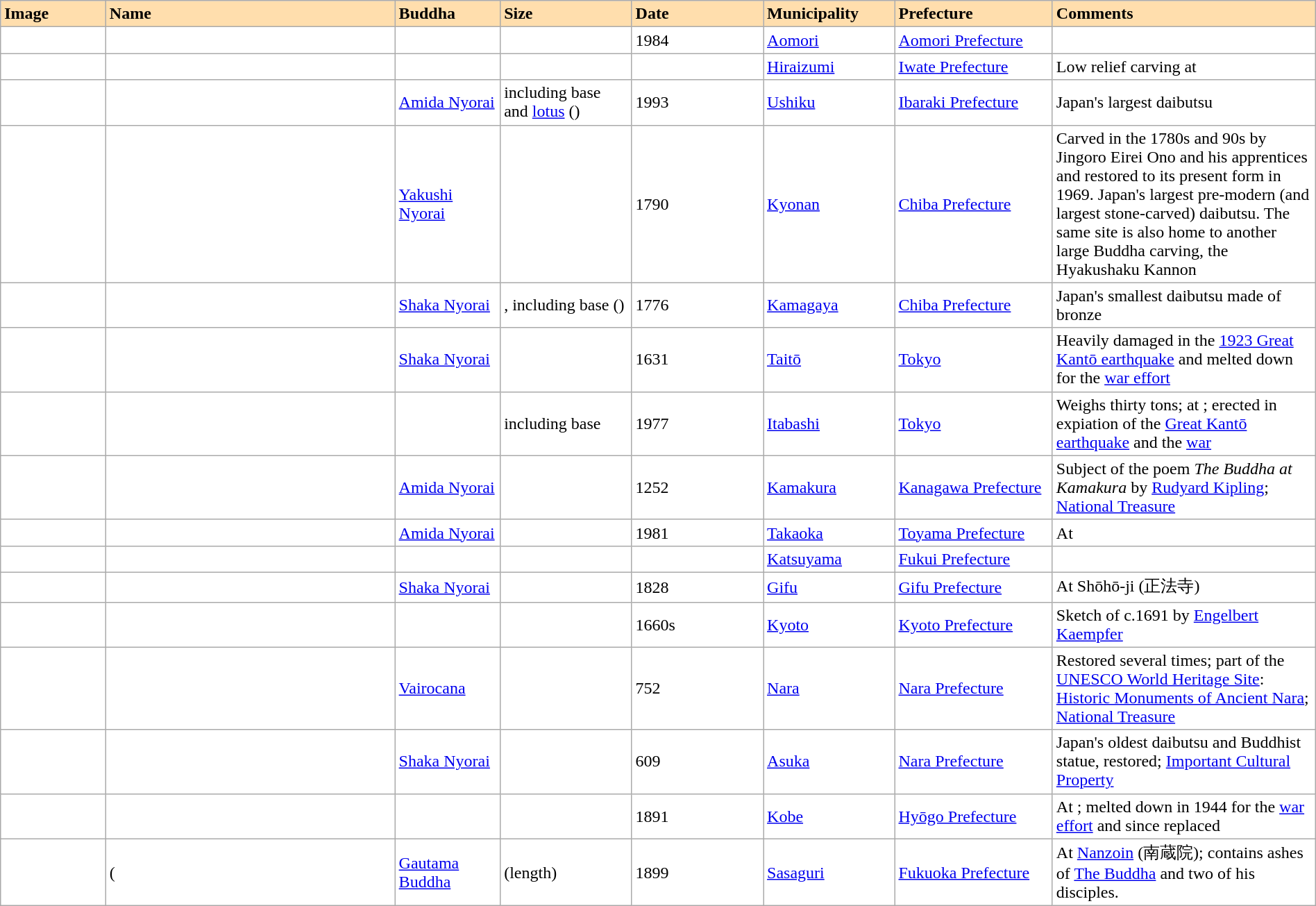<table class="wikitable sortable"  style="width:100%; background:#fff;">
<tr>
<th style="text-align:left; width:8%; background:#ffdead;" class="unsortable">Image</th>
<th style="text-align:left; width:22%; background:#ffdead;">Name</th>
<th style="text-align:left; width:8%; background:#ffdead;">Buddha</th>
<th style="text-align:left; width:10%; background:#ffdead;">Size</th>
<th style="text-align:left; width:10%; background:#ffdead;">Date</th>
<th style="text-align:left; width:10%; background:#ffdead;">Municipality</th>
<th style="text-align:left; width:12%; background:#ffdead;">Prefecture</th>
<th style="text-align:left; width:20%; background:#ffdead;" class="unsortable">Comments</th>
</tr>
<tr>
<td></td>
<td></td>
<td></td>
<td></td>
<td>1984</td>
<td><a href='#'>Aomori</a></td>
<td><a href='#'>Aomori Prefecture</a></td>
<td></td>
</tr>
<tr>
<td></td>
<td></td>
<td></td>
<td></td>
<td></td>
<td><a href='#'>Hiraizumi</a></td>
<td><a href='#'>Iwate Prefecture</a></td>
<td>Low relief carving at </td>
</tr>
<tr>
<td></td>
<td></td>
<td><a href='#'>Amida Nyorai</a></td>
<td> including base and <a href='#'>lotus</a> ()</td>
<td>1993</td>
<td><a href='#'>Ushiku</a></td>
<td><a href='#'>Ibaraki Prefecture</a></td>
<td>Japan's largest daibutsu</td>
</tr>
<tr>
<td></td>
<td></td>
<td><a href='#'>Yakushi Nyorai</a></td>
<td></td>
<td>1790</td>
<td><a href='#'>Kyonan</a></td>
<td><a href='#'>Chiba Prefecture</a></td>
<td>Carved in the 1780s and 90s by Jingoro Eirei Ono and his apprentices and restored to its present form in 1969. Japan's largest pre-modern (and largest stone-carved) daibutsu. The same site is also home to another large Buddha carving, the Hyakushaku Kannon</td>
</tr>
<tr>
<td></td>
<td></td>
<td><a href='#'>Shaka Nyorai</a></td>
<td>, including base ()</td>
<td>1776</td>
<td><a href='#'>Kamagaya</a></td>
<td><a href='#'>Chiba Prefecture</a></td>
<td>Japan's smallest daibutsu made of bronze</td>
</tr>
<tr>
<td></td>
<td></td>
<td><a href='#'>Shaka Nyorai</a></td>
<td></td>
<td>1631</td>
<td><a href='#'>Taitō</a></td>
<td><a href='#'>Tokyo</a></td>
<td>Heavily damaged in the <a href='#'>1923 Great Kantō earthquake</a> and melted down for the <a href='#'>war effort</a></td>
</tr>
<tr>
<td></td>
<td></td>
<td></td>
<td> including base</td>
<td>1977</td>
<td><a href='#'>Itabashi</a></td>
<td><a href='#'>Tokyo</a></td>
<td>Weighs thirty tons; at ; erected in expiation of the <a href='#'>Great Kantō earthquake</a> and the <a href='#'>war</a></td>
</tr>
<tr>
<td></td>
<td></td>
<td><a href='#'>Amida Nyorai</a></td>
<td></td>
<td>1252</td>
<td><a href='#'>Kamakura</a></td>
<td><a href='#'>Kanagawa Prefecture</a></td>
<td>Subject of the poem <em>The Buddha at Kamakura</em> by <a href='#'>Rudyard Kipling</a>; <a href='#'>National Treasure</a></td>
</tr>
<tr>
<td></td>
<td></td>
<td><a href='#'>Amida Nyorai</a></td>
<td></td>
<td>1981</td>
<td><a href='#'>Takaoka</a></td>
<td><a href='#'>Toyama Prefecture</a></td>
<td>At </td>
</tr>
<tr>
<td></td>
<td></td>
<td></td>
<td></td>
<td></td>
<td><a href='#'>Katsuyama</a></td>
<td><a href='#'>Fukui Prefecture</a></td>
<td></td>
</tr>
<tr>
<td></td>
<td></td>
<td><a href='#'>Shaka Nyorai</a></td>
<td></td>
<td>1828</td>
<td><a href='#'>Gifu</a></td>
<td><a href='#'>Gifu Prefecture</a></td>
<td>At Shōhō-ji (正法寺)</td>
</tr>
<tr>
<td></td>
<td></td>
<td></td>
<td></td>
<td>1660s</td>
<td><a href='#'>Kyoto</a></td>
<td><a href='#'>Kyoto Prefecture</a></td>
<td>Sketch of c.1691 by <a href='#'>Engelbert Kaempfer</a></td>
</tr>
<tr>
<td></td>
<td></td>
<td><a href='#'>Vairocana</a></td>
<td></td>
<td>752</td>
<td><a href='#'>Nara</a></td>
<td><a href='#'>Nara Prefecture</a></td>
<td>Restored several times; part of the <a href='#'>UNESCO World Heritage Site</a>: <a href='#'>Historic Monuments of Ancient Nara</a>; <a href='#'>National Treasure</a></td>
</tr>
<tr>
<td></td>
<td></td>
<td><a href='#'>Shaka Nyorai</a></td>
<td></td>
<td>609</td>
<td><a href='#'>Asuka</a></td>
<td><a href='#'>Nara Prefecture</a></td>
<td>Japan's oldest daibutsu and Buddhist statue, restored; <a href='#'>Important Cultural Property</a></td>
</tr>
<tr>
<td></td>
<td></td>
<td></td>
<td></td>
<td>1891</td>
<td><a href='#'>Kobe</a></td>
<td><a href='#'>Hyōgo Prefecture</a></td>
<td>At ; melted down in 1944 for the <a href='#'>war effort</a> and since replaced</td>
</tr>
<tr>
<td></td>
<td>(</td>
<td><a href='#'>Gautama Buddha</a></td>
<td> (length)</td>
<td>1899</td>
<td><a href='#'>Sasaguri</a></td>
<td><a href='#'>Fukuoka Prefecture</a></td>
<td>At <a href='#'>Nanzoin</a> (南蔵院); contains ashes of <a href='#'>The Buddha</a> and two of his disciples.</td>
</tr>
</table>
